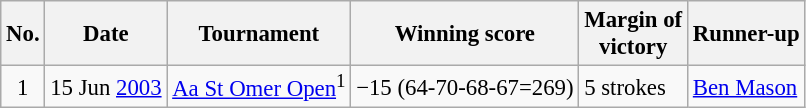<table class="wikitable" style="font-size:95%;">
<tr>
<th>No.</th>
<th>Date</th>
<th>Tournament</th>
<th>Winning score</th>
<th>Margin of<br>victory</th>
<th>Runner-up</th>
</tr>
<tr>
<td align=center>1</td>
<td align=right>15 Jun <a href='#'>2003</a></td>
<td><a href='#'>Aa St Omer Open</a><sup>1</sup></td>
<td>−15 (64-70-68-67=269)</td>
<td>5 strokes</td>
<td> <a href='#'>Ben Mason</a></td>
</tr>
</table>
